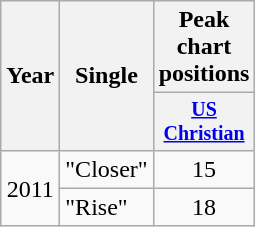<table class="wikitable" style="text-align:center;">
<tr>
<th rowspan="2">Year</th>
<th rowspan="2">Single</th>
<th colspan="1">Peak chart positions</th>
</tr>
<tr style="font-size:smaller;">
<th width="45"><a href='#'>US Christian</a><br></th>
</tr>
<tr>
<td rowspan=2>2011</td>
<td align="left">"Closer"</td>
<td>15</td>
</tr>
<tr>
<td align="left">"Rise"</td>
<td>18</td>
</tr>
</table>
